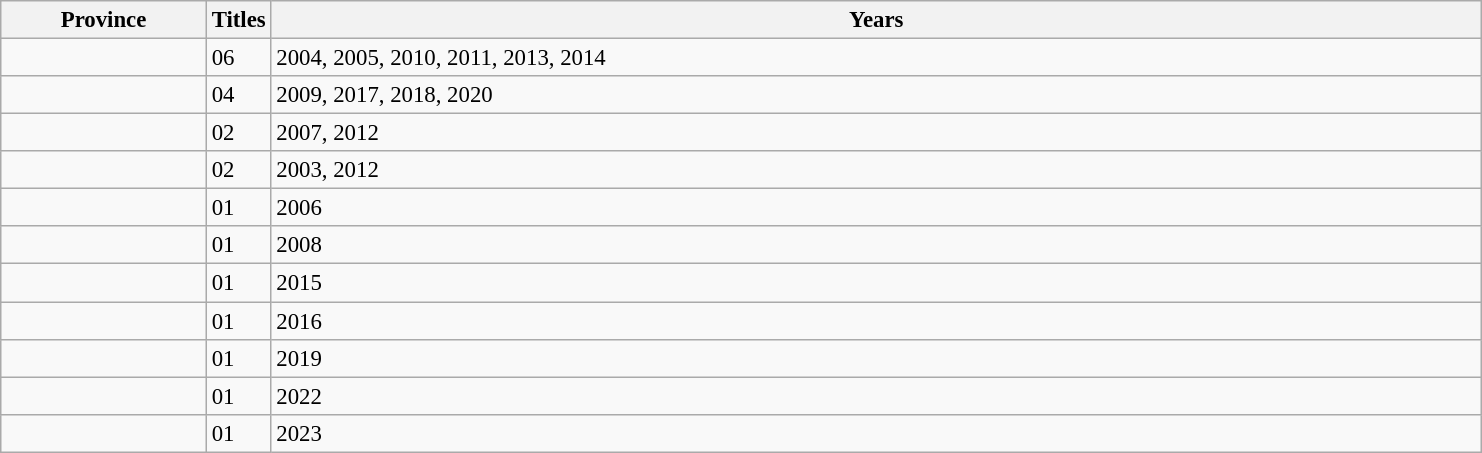<table class="wikitable sortable" style="font-size: 95%">
<tr>
<th width="130">Province</th>
<th width="10">Titles</th>
<th width="800">Years</th>
</tr>
<tr>
<td></td>
<td>06</td>
<td>2004, 2005, 2010, 2011, 2013, 2014</td>
</tr>
<tr>
<td></td>
<td>04</td>
<td>2009, 2017, 2018, 2020</td>
</tr>
<tr>
<td></td>
<td>02</td>
<td>2007, 2012</td>
</tr>
<tr>
<td></td>
<td>02</td>
<td>2003, 2012</td>
</tr>
<tr>
<td></td>
<td>01</td>
<td>2006</td>
</tr>
<tr>
<td></td>
<td>01</td>
<td>2008</td>
</tr>
<tr>
<td></td>
<td>01</td>
<td>2015</td>
</tr>
<tr>
<td></td>
<td>01</td>
<td>2016</td>
</tr>
<tr>
<td></td>
<td>01</td>
<td>2019</td>
</tr>
<tr>
<td></td>
<td>01</td>
<td>2022</td>
</tr>
<tr>
<td></td>
<td>01</td>
<td>2023</td>
</tr>
</table>
